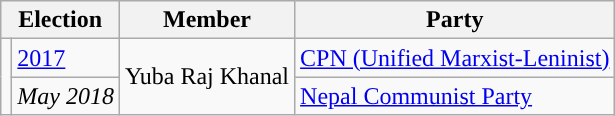<table class="wikitable">
<tr>
<th colspan="2">Election</th>
<th>Member</th>
<th>Party</th>
</tr>
<tr>
<td rowspan="2" style="background-color:"></td>
<td><a href='#'>2017</a></td>
<td rowspan="2">Yuba Raj Khanal</td>
<td><a href='#'>CPN (Unified Marxist-Leninist)</a></td>
</tr>
<tr>
<td><em>May 2018</em></td>
<td><a href='#'>Nepal Communist Party</a></td>
</tr>
</table>
